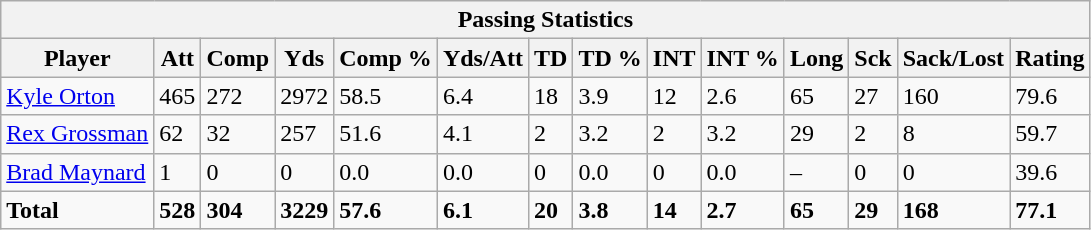<table class="wikitable">
<tr>
<th colspan="14">Passing Statistics</th>
</tr>
<tr>
<th>Player</th>
<th>Att</th>
<th>Comp</th>
<th>Yds</th>
<th>Comp %</th>
<th>Yds/Att</th>
<th>TD</th>
<th>TD %</th>
<th>INT</th>
<th>INT %</th>
<th>Long</th>
<th>Sck</th>
<th>Sack/Lost</th>
<th>Rating</th>
</tr>
<tr>
<td><a href='#'>Kyle Orton</a></td>
<td>465</td>
<td>272</td>
<td>2972</td>
<td>58.5</td>
<td>6.4</td>
<td>18</td>
<td>3.9</td>
<td>12</td>
<td>2.6</td>
<td>65</td>
<td>27</td>
<td>160</td>
<td>79.6</td>
</tr>
<tr>
<td><a href='#'>Rex Grossman</a></td>
<td>62</td>
<td>32</td>
<td>257</td>
<td>51.6</td>
<td>4.1</td>
<td>2</td>
<td>3.2</td>
<td>2</td>
<td>3.2</td>
<td>29</td>
<td>2</td>
<td>8</td>
<td>59.7</td>
</tr>
<tr>
<td><a href='#'>Brad Maynard</a></td>
<td>1</td>
<td>0</td>
<td>0</td>
<td>0.0</td>
<td>0.0</td>
<td>0</td>
<td>0.0</td>
<td>0</td>
<td>0.0</td>
<td>–</td>
<td>0</td>
<td>0</td>
<td>39.6</td>
</tr>
<tr class="sortbottom">
<td><strong>Total</strong></td>
<td><strong>528</strong></td>
<td><strong>304</strong></td>
<td><strong>3229</strong></td>
<td><strong>57.6</strong></td>
<td><strong>6.1</strong></td>
<td><strong>20</strong></td>
<td><strong>3.8</strong></td>
<td><strong> 14</strong></td>
<td><strong>2.7</strong></td>
<td><strong>65</strong></td>
<td><strong>29</strong></td>
<td><strong>168</strong></td>
<td><strong>77.1</strong></td>
</tr>
</table>
